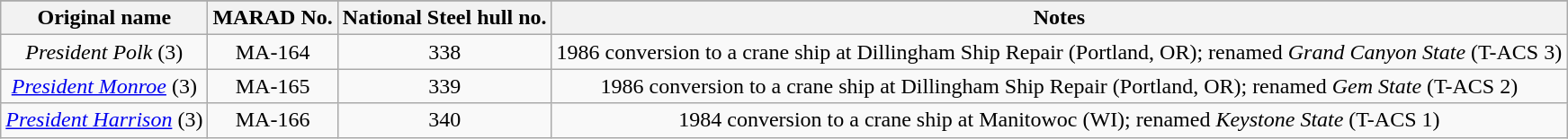<table class="wikitable" style="text-align:center">
<tr>
</tr>
<tr>
<th>Original name</th>
<th>MARAD No.</th>
<th>National Steel hull no.</th>
<th>Notes</th>
</tr>
<tr>
<td><em>President Polk</em> (3)</td>
<td>MA-164</td>
<td>338 </td>
<td>1986 conversion to a crane ship at Dillingham Ship Repair (Portland, OR); renamed <em>Grand Canyon State</em> (T-ACS 3)</td>
</tr>
<tr>
<td><a href='#'><em>President Monroe</em></a> (3)</td>
<td>MA-165</td>
<td>339 </td>
<td>1986 conversion to a crane ship at Dillingham Ship Repair (Portland, OR);  renamed <em>Gem State</em> (T-ACS 2)</td>
</tr>
<tr>
<td><a href='#'><em>President Harrison</em></a> (3)</td>
<td>MA-166</td>
<td>340 </td>
<td>1984 conversion to a crane ship at Manitowoc (WI); renamed <em>Keystone State</em> (T-ACS 1)</td>
</tr>
</table>
